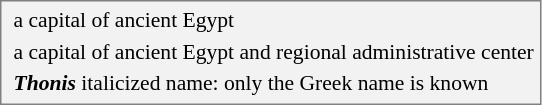<table style="text-indent:0.25em;padding:0.10em;font-size:90%;lin-height:1.30em;background-color:#F2F2F2;border-style:solid;border-width:1px;">
<tr>
<td>  a capital of ancient Egypt</td>
</tr>
<tr>
<td>  a capital of ancient Egypt and regional administrative center</td>
</tr>
<tr>
<td><strong><em>Thonis</em></strong>  italicized name: only the Greek name is known</td>
</tr>
</table>
